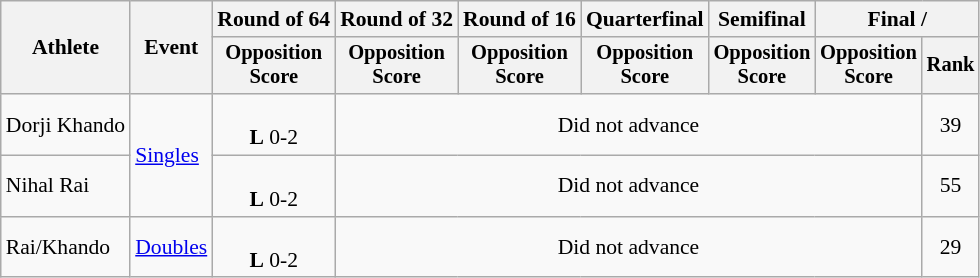<table class="wikitable" style="font-size:90%">
<tr>
<th rowspan=2>Athlete</th>
<th rowspan=2>Event</th>
<th>Round of 64</th>
<th>Round of 32</th>
<th>Round of 16</th>
<th>Quarterfinal</th>
<th>Semifinal</th>
<th colspan=2>Final / </th>
</tr>
<tr style="font-size:95%">
<th>Opposition<br>Score</th>
<th>Opposition<br>Score</th>
<th>Opposition<br>Score</th>
<th>Opposition<br>Score</th>
<th>Opposition<br>Score</th>
<th>Opposition<br>Score</th>
<th>Rank</th>
</tr>
<tr align=center>
<td align=left>Dorji Khando</td>
<td align=left rowspan=2><a href='#'>Singles</a></td>
<td><br><strong>L</strong> 0-2</td>
<td colspan="5">Did not advance</td>
<td>39</td>
</tr>
<tr align=center>
<td align=left>Nihal Rai</td>
<td><br><strong>L</strong> 0-2</td>
<td colspan="5">Did not advance</td>
<td>55</td>
</tr>
<tr align=center>
<td align=left>Rai/Khando</td>
<td align=left><a href='#'>Doubles</a></td>
<td><br><strong>L</strong> 0-2</td>
<td colspan="5">Did not advance</td>
<td>29</td>
</tr>
</table>
